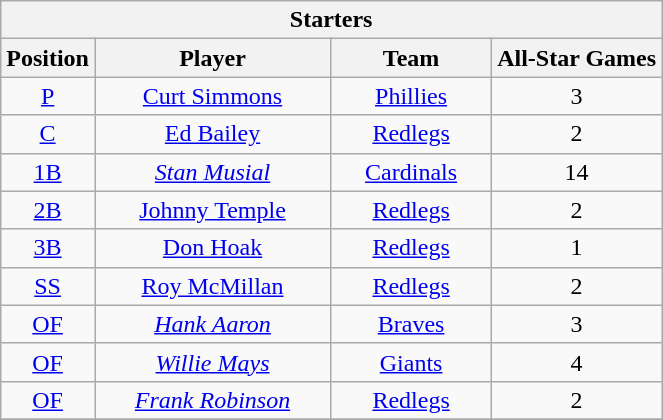<table class="wikitable" style="font-size: 100%; text-align:center;">
<tr>
<th colspan="4">Starters</th>
</tr>
<tr>
<th>Position</th>
<th width="150">Player</th>
<th width="100">Team</th>
<th>All-Star Games</th>
</tr>
<tr>
<td><a href='#'>P</a></td>
<td><a href='#'>Curt Simmons</a></td>
<td><a href='#'>Phillies</a></td>
<td>3</td>
</tr>
<tr>
<td><a href='#'>C</a></td>
<td><a href='#'>Ed Bailey</a></td>
<td><a href='#'>Redlegs</a></td>
<td>2</td>
</tr>
<tr>
<td><a href='#'>1B</a></td>
<td><em><a href='#'>Stan Musial</a></em></td>
<td><a href='#'>Cardinals</a></td>
<td>14</td>
</tr>
<tr>
<td><a href='#'>2B</a></td>
<td><a href='#'>Johnny Temple</a></td>
<td><a href='#'>Redlegs</a></td>
<td>2</td>
</tr>
<tr>
<td><a href='#'>3B</a></td>
<td><a href='#'>Don Hoak</a></td>
<td><a href='#'>Redlegs</a></td>
<td>1</td>
</tr>
<tr>
<td><a href='#'>SS</a></td>
<td><a href='#'>Roy McMillan</a></td>
<td><a href='#'>Redlegs</a></td>
<td>2</td>
</tr>
<tr>
<td><a href='#'>OF</a></td>
<td><em><a href='#'>Hank Aaron</a></em></td>
<td><a href='#'>Braves</a></td>
<td>3</td>
</tr>
<tr>
<td><a href='#'>OF</a></td>
<td><em><a href='#'>Willie Mays</a></em></td>
<td><a href='#'>Giants</a></td>
<td>4</td>
</tr>
<tr>
<td><a href='#'>OF</a></td>
<td><em><a href='#'>Frank Robinson</a></em></td>
<td><a href='#'>Redlegs</a></td>
<td>2</td>
</tr>
<tr>
</tr>
</table>
